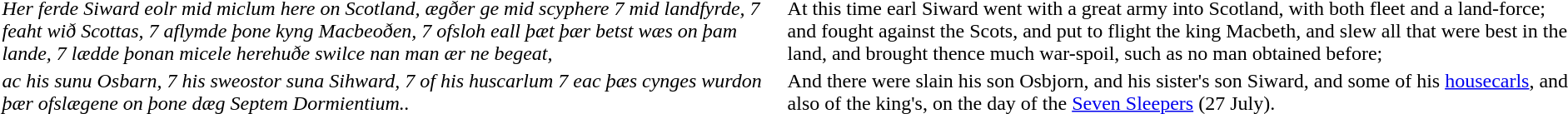<table>
<tr>
<td><em>Her ferde Siward eolr mid miclum here on Scotland, ægðer ge mid scyphere 7 mid landfyrde, 7 feaht wið Scottas, 7 aflymde þone kyng Macbeoðen, 7 ofsloh eall þæt þær betst wæs on þam lande, 7 lædde þonan micele herehuðe swilce nan man ær ne begeat,  </em></td>
<td>At this time earl Siward went with a great army into Scotland, with both fleet and a land-force; and fought against the Scots, and put to flight the king Macbeth, and slew all that were best in the land, and brought thence much war-spoil, such as no man obtained before;  </td>
</tr>
<tr>
<td><em> ac his sunu Osbarn, 7 his sweostor suna Sihward, 7 of his huscarlum 7 eac þæs cynges wurdon þær ofslægene on þone dæg Septem Dormientium..  </em></td>
<td>And there were slain his son Osbjorn, and his sister's son Siward, and some of his <a href='#'>housecarls</a>, and also of the king's, on the day of the <a href='#'>Seven Sleepers</a> (27 July).  </td>
</tr>
</table>
